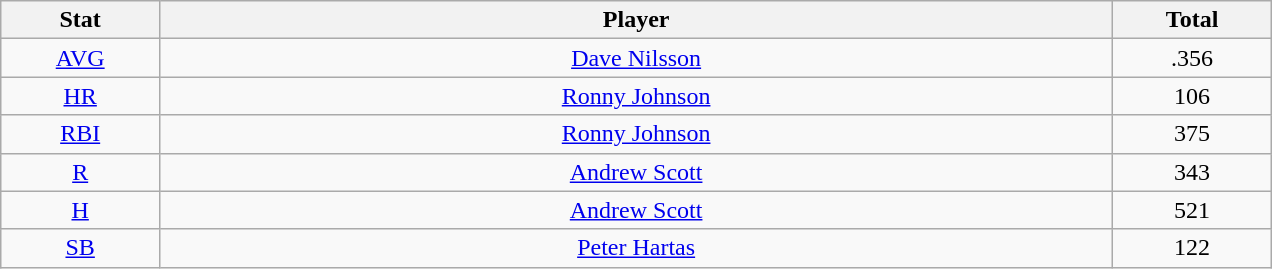<table class="wikitable" style="text-align:center;">
<tr>
<th style="width:5%;">Stat</th>
<th style="width:30%;">Player</th>
<th style="width:5%;">Total</th>
</tr>
<tr>
<td><a href='#'>AVG</a></td>
<td><a href='#'>Dave Nilsson</a></td>
<td>.356</td>
</tr>
<tr>
<td><a href='#'>HR</a></td>
<td><a href='#'>Ronny Johnson</a></td>
<td>106</td>
</tr>
<tr>
<td><a href='#'>RBI</a></td>
<td><a href='#'>Ronny Johnson</a></td>
<td>375</td>
</tr>
<tr>
<td><a href='#'>R</a></td>
<td><a href='#'>Andrew Scott</a></td>
<td>343</td>
</tr>
<tr>
<td><a href='#'>H</a></td>
<td><a href='#'>Andrew Scott</a></td>
<td>521</td>
</tr>
<tr>
<td><a href='#'>SB</a></td>
<td><a href='#'>Peter Hartas</a></td>
<td>122</td>
</tr>
</table>
